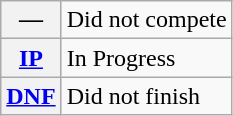<table class="wikitable plainrowheaders">
<tr>
<th scope="row">—</th>
<td>Did not compete</td>
</tr>
<tr>
<th scope="row"><a href='#'>IP</a></th>
<td>In Progress</td>
</tr>
<tr>
<th scope="row"><a href='#'>DNF</a></th>
<td>Did not finish</td>
</tr>
</table>
